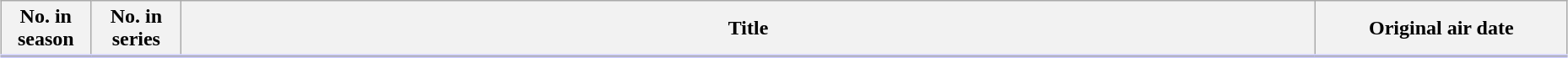<table class="wikitable" style="width:98%; margin:auto; background:#FFF;">
<tr style="border-bottom: 3px solid #CCF;">
<th style="width:4em;">No. in season</th>
<th style="width:4em;">No. in series</th>
<th>Title</th>
<th style="width:12em;">Original air date</th>
</tr>
<tr>
</tr>
</table>
